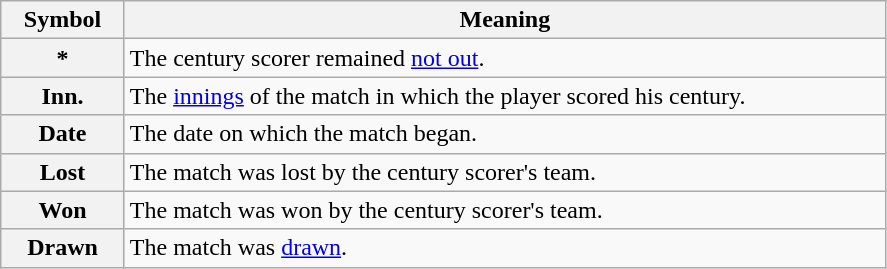<table class="wikitable plainrowheaders" border="1">
<tr>
<th scope="col" style="width:75px">Symbol</th>
<th scope="col" style="width:500px">Meaning</th>
</tr>
<tr>
<th scope="row">*</th>
<td>The century scorer remained <a href='#'>not out</a>.</td>
</tr>
<tr>
<th scope="row">Inn.</th>
<td>The <a href='#'>innings</a> of the match in which the player scored his century.</td>
</tr>
<tr>
<th scope="row">Date</th>
<td>The date on which the match began.</td>
</tr>
<tr>
<th scope="row">Lost</th>
<td>The match was lost by the century scorer's team.</td>
</tr>
<tr>
<th scope="row">Won</th>
<td>The match was won by the century scorer's team.</td>
</tr>
<tr>
<th scope="row">Drawn</th>
<td>The match was <a href='#'>drawn</a>.</td>
</tr>
</table>
